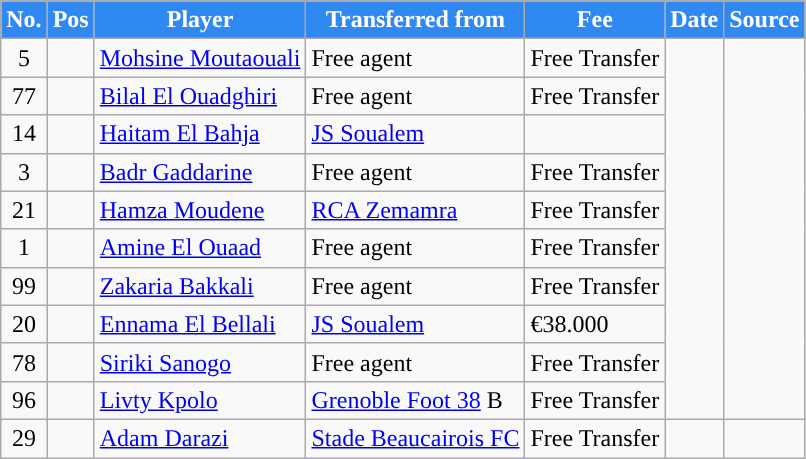<table class="wikitable plainrowheaders sortable">
<tr>
<th style="background:#3088f2; color:#ffffff; ">No.</th>
<th style="background:#3088f2; color:#ffffff; ">Pos</th>
<th style="background:#3088f2; color:#ffffff; ">Player</th>
<th style="background:#3088f2; color:#ffffff; ">Transferred from</th>
<th style="background:#3088f2; color:#ffffff; ">Fee</th>
<th style="background:#3088f2; color:#ffffff; ">Date</th>
<th style="background:#3088f2; color:#ffffff; ">Source</th>
</tr>
<tr>
<td align=center>5</td>
<td align=center></td>
<td> <a href='#'>Mohsine Moutaouali</a></td>
<td>Free agent</td>
<td>Free Transfer</td>
<td rowspan=10></td>
<td rowspan=10></td>
</tr>
<tr>
<td align=center>77</td>
<td align=center></td>
<td> <a href='#'>Bilal El Ouadghiri</a></td>
<td>Free agent</td>
<td>Free Transfer</td>
</tr>
<tr>
<td align=center>14</td>
<td align=center></td>
<td> <a href='#'>Haitam El Bahja</a></td>
<td><a href='#'>JS Soualem</a></td>
<td></td>
</tr>
<tr>
<td align=center>3</td>
<td align=center></td>
<td> <a href='#'>Badr Gaddarine</a></td>
<td>Free agent</td>
<td>Free Transfer</td>
</tr>
<tr>
<td align=center>21</td>
<td align=center></td>
<td> <a href='#'>Hamza Moudene</a></td>
<td><a href='#'>RCA Zemamra</a></td>
<td>Free Transfer</td>
</tr>
<tr>
<td align=center>1</td>
<td align=center></td>
<td> <a href='#'>Amine El Ouaad</a></td>
<td>Free agent</td>
<td>Free Transfer</td>
</tr>
<tr>
<td align=center>99</td>
<td align=center></td>
<td> <a href='#'>Zakaria Bakkali</a></td>
<td>Free agent</td>
<td>Free Transfer</td>
</tr>
<tr>
<td align=center>20</td>
<td align=center></td>
<td> <a href='#'>Ennama El Bellali</a></td>
<td><a href='#'>JS Soualem</a></td>
<td>€38.000</td>
</tr>
<tr>
<td align=center>78</td>
<td align=center></td>
<td> <a href='#'>Siriki Sanogo</a></td>
<td>Free agent</td>
<td>Free Transfer</td>
</tr>
<tr>
<td align=center>96</td>
<td align=center></td>
<td> <a href='#'>Livty Kpolo</a></td>
<td> <a href='#'>Grenoble Foot 38</a> B</td>
<td>Free Transfer</td>
</tr>
<tr>
<td align=center>29</td>
<td align=center></td>
<td> <a href='#'>Adam Darazi</a></td>
<td> <a href='#'>Stade Beaucairois FC</a></td>
<td>Free Transfer</td>
<td></td>
<td><br></td>
</tr>
</table>
